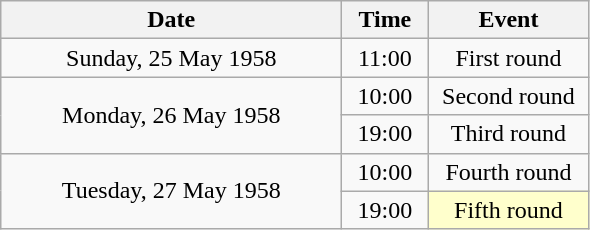<table class = "wikitable" style="text-align:center;">
<tr>
<th width=220>Date</th>
<th width=50>Time</th>
<th width=100>Event</th>
</tr>
<tr>
<td>Sunday, 25 May 1958</td>
<td>11:00</td>
<td>First round</td>
</tr>
<tr>
<td rowspan=2>Monday, 26 May 1958</td>
<td>10:00</td>
<td>Second round</td>
</tr>
<tr>
<td>19:00</td>
<td>Third round</td>
</tr>
<tr>
<td rowspan=2>Tuesday, 27 May 1958</td>
<td>10:00</td>
<td>Fourth round</td>
</tr>
<tr>
<td>19:00</td>
<td bgcolor=ffffcc>Fifth round</td>
</tr>
</table>
